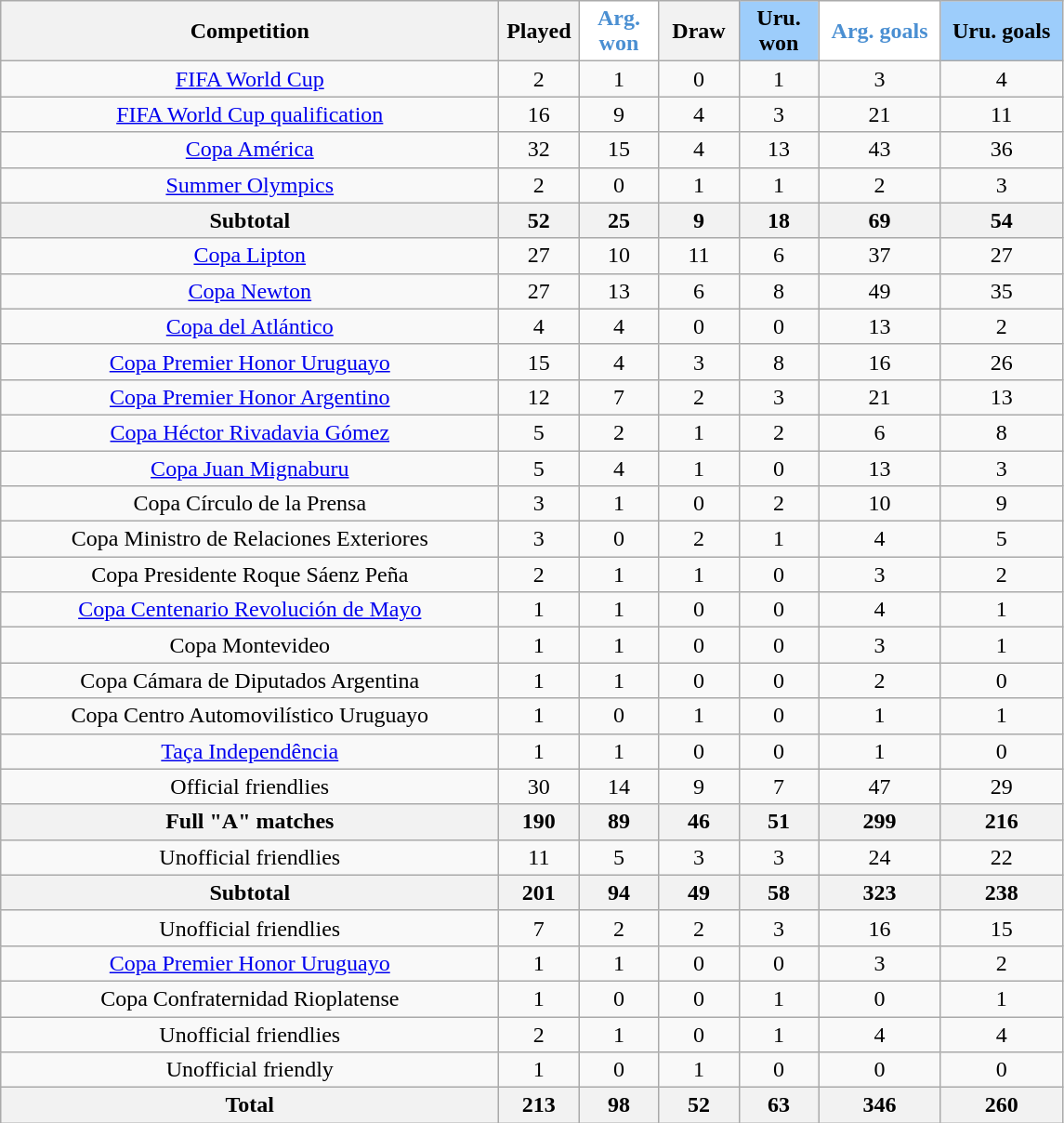<table class="wikitable sortable" style="text-align:center">
<tr>
<th width=350px>Competition</th>
<th width=50px>Played</th>
<th width=50px; style= "background:#FFFFFF; color:#4A8FD2">Arg. won</th>
<th width=50px>Draw</th>
<th width=50px; style= "background:#9DCDFB; color:#000000">Uru. won</th>
<th width=80px; style= "background:#FFFFFF; color:#4A8FD2">Arg. goals</th>
<th width=80px; style= "background:#9DCDFB; color:#000000">Uru. goals</th>
</tr>
<tr>
<td><a href='#'>FIFA World Cup</a></td>
<td>2</td>
<td>1</td>
<td>0</td>
<td>1</td>
<td>3</td>
<td>4</td>
</tr>
<tr>
<td><a href='#'>FIFA World Cup qualification</a></td>
<td>16</td>
<td>9</td>
<td>4</td>
<td>3</td>
<td>21</td>
<td>11</td>
</tr>
<tr>
<td><a href='#'>Copa América</a></td>
<td>32</td>
<td>15</td>
<td>4</td>
<td>13</td>
<td>43</td>
<td>36</td>
</tr>
<tr>
<td><a href='#'>Summer Olympics</a></td>
<td>2</td>
<td>0</td>
<td>1</td>
<td>1</td>
<td>2</td>
<td>3</td>
</tr>
<tr>
<th>Subtotal</th>
<th>52</th>
<th>25</th>
<th>9</th>
<th>18</th>
<th>69</th>
<th>54</th>
</tr>
<tr>
<td><a href='#'>Copa Lipton</a></td>
<td>27</td>
<td>10</td>
<td>11</td>
<td>6</td>
<td>37</td>
<td>27</td>
</tr>
<tr>
<td><a href='#'>Copa Newton</a></td>
<td>27</td>
<td>13</td>
<td>6</td>
<td>8</td>
<td>49</td>
<td>35</td>
</tr>
<tr>
<td><a href='#'>Copa del Atlántico</a> </td>
<td>4</td>
<td>4</td>
<td>0</td>
<td>0</td>
<td>13</td>
<td>2</td>
</tr>
<tr>
<td><a href='#'>Copa Premier Honor Uruguayo</a></td>
<td>15</td>
<td>4</td>
<td>3</td>
<td>8</td>
<td>16</td>
<td>26</td>
</tr>
<tr>
<td><a href='#'>Copa Premier Honor Argentino</a></td>
<td>12</td>
<td>7</td>
<td>2</td>
<td>3</td>
<td>21</td>
<td>13</td>
</tr>
<tr>
<td><a href='#'>Copa Héctor Rivadavia Gómez</a></td>
<td>5</td>
<td>2</td>
<td>1</td>
<td>2</td>
<td>6</td>
<td>8</td>
</tr>
<tr>
<td><a href='#'>Copa Juan Mignaburu</a></td>
<td>5</td>
<td>4</td>
<td>1</td>
<td>0</td>
<td>13</td>
<td>3</td>
</tr>
<tr>
<td>Copa Círculo de la Prensa</td>
<td>3</td>
<td>1</td>
<td>0</td>
<td>2</td>
<td>10</td>
<td>9</td>
</tr>
<tr>
<td>Copa Ministro de Relaciones Exteriores</td>
<td>3</td>
<td>0</td>
<td>2</td>
<td>1</td>
<td>4</td>
<td>5</td>
</tr>
<tr>
<td>Copa Presidente Roque Sáenz Peña</td>
<td>2</td>
<td>1</td>
<td>1</td>
<td>0</td>
<td>3</td>
<td>2</td>
</tr>
<tr>
<td><a href='#'>Copa Centenario Revolución de Mayo</a></td>
<td>1</td>
<td>1</td>
<td>0</td>
<td>0</td>
<td>4</td>
<td>1</td>
</tr>
<tr>
<td>Copa Montevideo</td>
<td>1</td>
<td>1</td>
<td>0</td>
<td>0</td>
<td>3</td>
<td>1</td>
</tr>
<tr>
<td>Copa Cámara de Diputados Argentina</td>
<td>1</td>
<td>1</td>
<td>0</td>
<td>0</td>
<td>2</td>
<td>0</td>
</tr>
<tr>
<td>Copa Centro Automovilístico Uruguayo</td>
<td>1</td>
<td>0</td>
<td>1</td>
<td>0</td>
<td>1</td>
<td>1</td>
</tr>
<tr>
<td><a href='#'>Taça Independência</a></td>
<td>1</td>
<td>1</td>
<td>0</td>
<td>0</td>
<td>1</td>
<td>0</td>
</tr>
<tr>
<td>Official friendlies</td>
<td>30</td>
<td>14</td>
<td>9</td>
<td>7</td>
<td>47</td>
<td>29</td>
</tr>
<tr>
<th>Full "A" matches</th>
<th>190</th>
<th>89</th>
<th>46</th>
<th>51</th>
<th>299</th>
<th>216</th>
</tr>
<tr>
<td>Unofficial friendlies </td>
<td>11</td>
<td>5</td>
<td>3</td>
<td>3</td>
<td>24</td>
<td>22</td>
</tr>
<tr>
<th>Subtotal </th>
<th>201</th>
<th>94</th>
<th>49</th>
<th>58</th>
<th>323</th>
<th>238</th>
</tr>
<tr>
<td>Unofficial friendlies </td>
<td>7</td>
<td>2</td>
<td>2</td>
<td>3</td>
<td>16</td>
<td>15</td>
</tr>
<tr>
<td><a href='#'>Copa Premier Honor Uruguayo</a> </td>
<td>1</td>
<td>1</td>
<td>0</td>
<td>0</td>
<td>3</td>
<td>2</td>
</tr>
<tr>
<td>Copa Confraternidad Rioplatense </td>
<td>1</td>
<td>0</td>
<td>0</td>
<td>1</td>
<td>0</td>
<td>1</td>
</tr>
<tr>
<td>Unofficial friendlies </td>
<td>2</td>
<td>1</td>
<td>0</td>
<td>1</td>
<td>4</td>
<td>4</td>
</tr>
<tr>
<td>Unofficial friendly </td>
<td>1</td>
<td>0</td>
<td>1</td>
<td>0</td>
<td>0</td>
<td>0</td>
</tr>
<tr>
<th>Total</th>
<th>213</th>
<th>98</th>
<th>52</th>
<th>63</th>
<th>346</th>
<th>260</th>
</tr>
</table>
